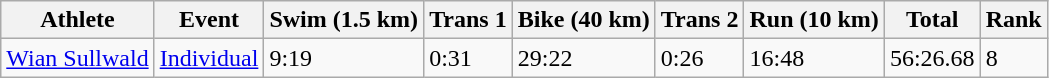<table class="wikitable" border="1">
<tr>
<th>Athlete</th>
<th>Event</th>
<th>Swim (1.5 km)</th>
<th>Trans 1</th>
<th>Bike (40 km)</th>
<th>Trans 2</th>
<th>Run (10 km)</th>
<th>Total</th>
<th>Rank</th>
</tr>
<tr>
<td><a href='#'>Wian Sullwald</a></td>
<td><a href='#'>Individual</a></td>
<td>9:19</td>
<td>0:31</td>
<td>29:22</td>
<td>0:26</td>
<td>16:48</td>
<td>56:26.68</td>
<td>8</td>
</tr>
</table>
